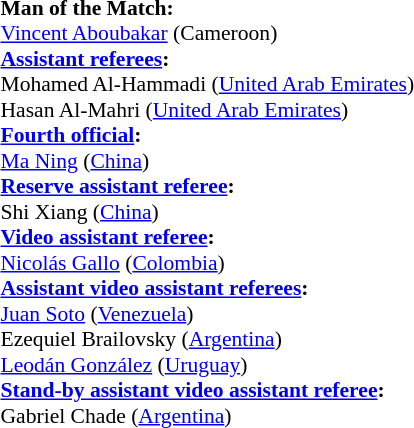<table style="width:100%; font-size:90%;">
<tr>
<td><br><strong>Man of the Match:</strong>
<br><a href='#'>Vincent Aboubakar</a> (Cameroon)<br><strong><a href='#'>Assistant referees</a>:</strong>
<br>Mohamed Al-Hammadi (<a href='#'>United Arab Emirates</a>)
<br>Hasan Al-Mahri (<a href='#'>United Arab Emirates</a>)
<br><strong><a href='#'>Fourth official</a>:</strong>
<br><a href='#'>Ma Ning</a> (<a href='#'>China</a>)
<br><strong><a href='#'>Reserve assistant referee</a>:</strong>
<br>Shi Xiang (<a href='#'>China</a>)
<br><strong><a href='#'>Video assistant referee</a>:</strong>
<br><a href='#'>Nicolás Gallo</a> (<a href='#'>Colombia</a>)
<br><strong><a href='#'>Assistant video assistant referees</a>:</strong>
<br><a href='#'>Juan Soto</a> (<a href='#'>Venezuela</a>)
<br>Ezequiel Brailovsky (<a href='#'>Argentina</a>)
<br><a href='#'>Leodán González</a> (<a href='#'>Uruguay</a>)
<br><strong><a href='#'>Stand-by assistant video assistant referee</a>:</strong>
<br>Gabriel Chade (<a href='#'>Argentina</a>)</td>
</tr>
</table>
